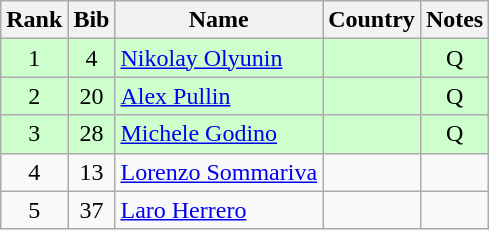<table class="wikitable" style="text-align:center;">
<tr>
<th>Rank</th>
<th>Bib</th>
<th>Name</th>
<th>Country</th>
<th>Notes</th>
</tr>
<tr bgcolor=ccffcc>
<td>1</td>
<td>4</td>
<td align="left"><a href='#'>Nikolay Olyunin</a></td>
<td align="left"></td>
<td>Q</td>
</tr>
<tr bgcolor=ccffcc>
<td>2</td>
<td>20</td>
<td align="left"><a href='#'>Alex Pullin</a></td>
<td align="left"></td>
<td>Q</td>
</tr>
<tr bgcolor=ccffcc>
<td>3</td>
<td>28</td>
<td align="left"><a href='#'>Michele Godino</a></td>
<td align="left"></td>
<td>Q</td>
</tr>
<tr>
<td>4</td>
<td>13</td>
<td align="left"><a href='#'>Lorenzo Sommariva</a></td>
<td align="left"></td>
<td></td>
</tr>
<tr>
<td>5</td>
<td>37</td>
<td align="left"><a href='#'>Laro Herrero</a></td>
<td align="left"></td>
<td></td>
</tr>
</table>
